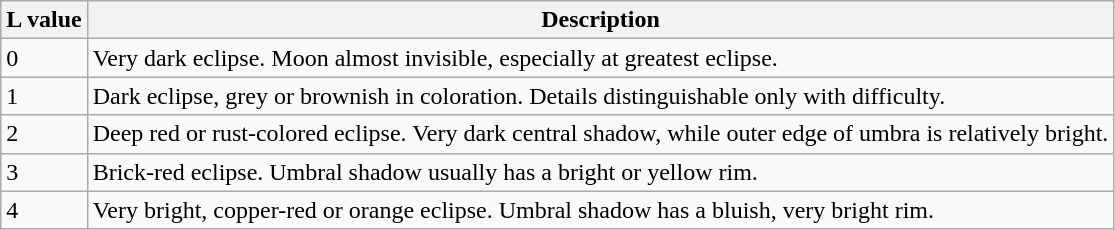<table align=center class=wikitable>
<tr>
<th>L value</th>
<th>Description</th>
</tr>
<tr>
<td>0</td>
<td>Very dark eclipse. Moon almost invisible, especially at greatest eclipse.</td>
</tr>
<tr>
<td>1</td>
<td>Dark eclipse, grey or brownish in coloration. Details distinguishable only with difficulty.</td>
</tr>
<tr>
<td>2</td>
<td>Deep red or rust-colored eclipse. Very dark central shadow, while outer edge of umbra is relatively bright.</td>
</tr>
<tr>
<td>3</td>
<td>Brick-red eclipse. Umbral shadow usually has a bright or yellow rim.</td>
</tr>
<tr>
<td>4</td>
<td>Very bright, copper-red or orange eclipse. Umbral shadow has a bluish, very bright rim.</td>
</tr>
</table>
